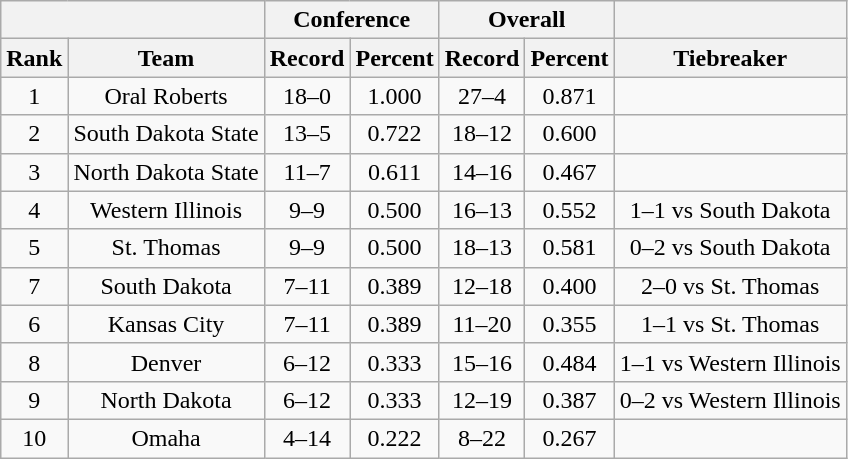<table class="wikitable sortable" style="text-align:center">
<tr>
<th colspan="2"></th>
<th colspan="2">Conference</th>
<th colspan="2">Overall</th>
<th></th>
</tr>
<tr>
<th>Rank</th>
<th>Team</th>
<th>Record</th>
<th>Percent</th>
<th>Record</th>
<th>Percent</th>
<th>Tiebreaker</th>
</tr>
<tr>
<td>1</td>
<td>Oral Roberts</td>
<td>18–0</td>
<td>1.000</td>
<td>27–4</td>
<td>0.871</td>
<td></td>
</tr>
<tr>
<td>2</td>
<td>South Dakota State</td>
<td>13–5</td>
<td>0.722</td>
<td>18–12</td>
<td>0.600</td>
<td></td>
</tr>
<tr>
<td>3</td>
<td>North Dakota State</td>
<td>11–7</td>
<td>0.611</td>
<td>14–16</td>
<td>0.467</td>
<td></td>
</tr>
<tr>
<td>4</td>
<td>Western Illinois</td>
<td>9–9</td>
<td>0.500</td>
<td>16–13</td>
<td>0.552</td>
<td>1–1 vs South Dakota</td>
</tr>
<tr>
<td>5</td>
<td>St. Thomas</td>
<td>9–9</td>
<td>0.500</td>
<td>18–13</td>
<td>0.581</td>
<td>0–2 vs South Dakota</td>
</tr>
<tr>
<td>7</td>
<td>South Dakota</td>
<td>7–11</td>
<td>0.389</td>
<td>12–18</td>
<td>0.400</td>
<td>2–0 vs St. Thomas</td>
</tr>
<tr>
<td>6</td>
<td>Kansas City</td>
<td>7–11</td>
<td>0.389</td>
<td>11–20</td>
<td>0.355</td>
<td>1–1 vs St. Thomas</td>
</tr>
<tr>
<td>8</td>
<td>Denver</td>
<td>6–12</td>
<td>0.333</td>
<td>15–16</td>
<td>0.484</td>
<td>1–1 vs Western Illinois</td>
</tr>
<tr>
<td>9</td>
<td>North Dakota</td>
<td>6–12</td>
<td>0.333</td>
<td>12–19</td>
<td>0.387</td>
<td>0–2 vs Western Illinois</td>
</tr>
<tr>
<td>10</td>
<td>Omaha</td>
<td>4–14</td>
<td>0.222</td>
<td>8–22</td>
<td>0.267</td>
<td></td>
</tr>
</table>
